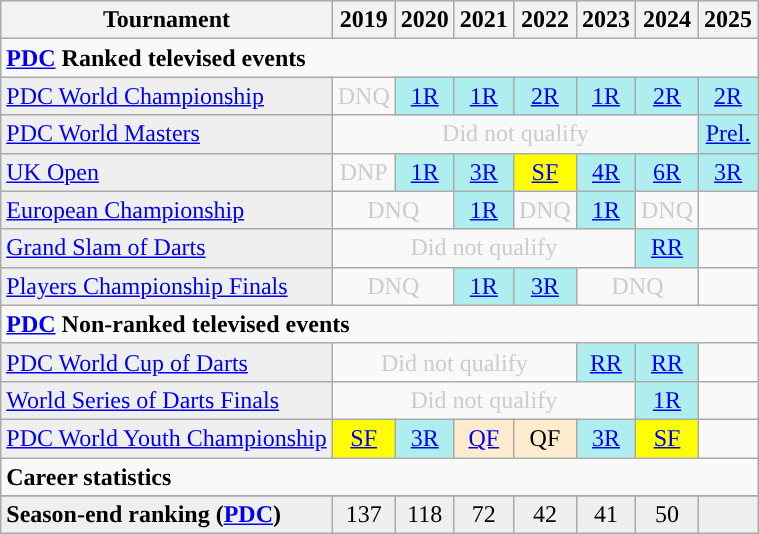<table class="wikitable">
<tr>
<th>Tournament</th>
<th>2019</th>
<th>2020</th>
<th>2021</th>
<th>2022</th>
<th>2023</th>
<th>2024</th>
<th>2025</th>
</tr>
<tr>
<td colspan="14" align="left"><strong><a href='#'>PDC</a> Ranked televised events</strong></td>
</tr>
<tr>
<td style="background:#efefef;"><a href='#'>PDC World Championship</a></td>
<td style="text-align:center; color:#ccc;">DNQ</td>
<td style="text-align:center; background:#afeeee;"><a href='#'>1R</a></td>
<td style="text-align:center; background:#afeeee;"><a href='#'>1R</a></td>
<td style="text-align:center; background:#afeeee;"><a href='#'>2R</a></td>
<td style="text-align:center; background:#afeeee;"><a href='#'>1R</a></td>
<td style="text-align:center; background:#afeeee;"><a href='#'>2R</a></td>
<td style="text-align:center; background:#afeeee;"><a href='#'>2R</a></td>
</tr>
<tr>
<td style="background:#efefef;"><a href='#'>PDC World Masters</a></td>
<td colspan="6" style="text-align:center; color:#ccc;">Did not qualify</td>
<td style="text-align:center; background:#afeeee;"><a href='#'>Prel.</a></td>
</tr>
<tr>
<td style="background:#efefef;"><a href='#'>UK Open</a></td>
<td style="text-align:center; color:#ccc;">DNP</td>
<td style="text-align:center; background:#afeeee;"><a href='#'>1R</a></td>
<td style="text-align:center; background:#afeeee;"><a href='#'>3R</a></td>
<td style="text-align:center; background:yellow;"><a href='#'>SF</a></td>
<td style="text-align:center; background:#afeeee;"><a href='#'>4R</a></td>
<td style="text-align:center; background:#afeeee;"><a href='#'>6R</a></td>
<td style="text-align:center; background:#afeeee;"><a href='#'>3R</a></td>
</tr>
<tr>
<td style="background:#efefef;"><a href='#'>European Championship</a></td>
<td colspan="2" style="text-align:center; color:#ccc;">DNQ</td>
<td style="text-align:center; background:#afeeee;"><a href='#'>1R</a></td>
<td style="text-align:center; color:#ccc;">DNQ</td>
<td style="text-align:center; background:#afeeee;"><a href='#'>1R</a></td>
<td style="text-align:center; color:#ccc;">DNQ</td>
<td></td>
</tr>
<tr>
<td style="background:#efefef;"><a href='#'>Grand Slam of Darts</a></td>
<td colspan="5" style="text-align:center; color:#ccc;">Did not qualify</td>
<td style="text-align:center; background:#afeeee;"><a href='#'>RR</a></td>
<td></td>
</tr>
<tr>
<td style="background:#efefef;"><a href='#'>Players Championship Finals</a></td>
<td colspan="2" style="text-align:center; color:#ccc;">DNQ</td>
<td style="text-align:center; background:#afeeee;"><a href='#'>1R</a></td>
<td style="text-align:center; background:#afeeee;"><a href='#'>3R</a></td>
<td colspan="2" style="text-align:center; color:#ccc;">DNQ</td>
<td></td>
</tr>
<tr>
<td colspan="14" align="left"><strong><a href='#'>PDC</a> Non-ranked televised events</strong></td>
</tr>
<tr>
<td style="background:#efefef;"><a href='#'>PDC World Cup of Darts</a></td>
<td colspan="4" style="text-align:center; color:#ccc;">Did not qualify</td>
<td style="text-align:center; background:#afeeee;"><a href='#'>RR</a></td>
<td style="text-align:center; background:#afeeee;"><a href='#'>RR</a></td>
<td></td>
</tr>
<tr>
<td style="background:#efefef;"><a href='#'>World Series of Darts Finals</a></td>
<td colspan="5" style="text-align:center; color:#ccc;">Did not qualify</td>
<td style="text-align:center; background:#afeeee;"><a href='#'>1R</a></td>
<td></td>
</tr>
<tr>
<td style="background:#efefef;"><a href='#'>PDC World Youth Championship</a></td>
<td style="text-align:center; background:yellow;"><a href='#'>SF</a></td>
<td style="text-align:center; background:#afeeee;"><a href='#'>3R</a></td>
<td style="text-align:center; background:#ffebcd;"><a href='#'>QF</a></td>
<td style="text-align:center; background:#ffebcd;">QF</td>
<td style="text-align:center; background:#afeeee;"><a href='#'>3R</a></td>
<td style="text-align:center; background:yellow;"><a href='#'>SF</a></td>
<td></td>
</tr>
<tr>
<td colspan="13" align="left"><strong>Career statistics</strong></td>
</tr>
<tr>
</tr>
<tr bgcolor="efefef">
<td align="left"><strong>Season-end ranking (<a href='#'>PDC</a>)</strong></td>
<td style="text-align:center;">137</td>
<td style="text-align:center;">118</td>
<td style="text-align:center;">72</td>
<td style="text-align:center;">42</td>
<td style="text-align:center;">41</td>
<td style="text-align:center;">50</td>
<td></td>
</tr>
</table>
